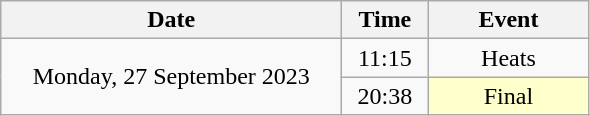<table class = "wikitable" style="text-align:center;">
<tr>
<th width=220>Date</th>
<th width=50>Time</th>
<th width=100>Event</th>
</tr>
<tr>
<td rowspan=2>Monday, 27 September 2023</td>
<td>11:15</td>
<td>Heats</td>
</tr>
<tr>
<td>20:38</td>
<td bgcolor=ffffcc>Final</td>
</tr>
</table>
